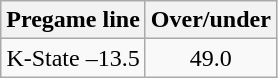<table class="wikitable" style="margin-left: auto; margin-right: auto; border: none; display: inline-table;">
<tr align="center">
<th style=>Pregame line</th>
<th style=>Over/under</th>
</tr>
<tr align="center">
<td>K-State –13.5</td>
<td>49.0</td>
</tr>
</table>
